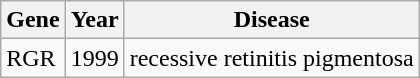<table class="wikitable">
<tr>
<th>Gene</th>
<th>Year</th>
<th>Disease</th>
</tr>
<tr>
<td>RGR</td>
<td>1999</td>
<td>recessive retinitis pigmentosa</td>
</tr>
</table>
